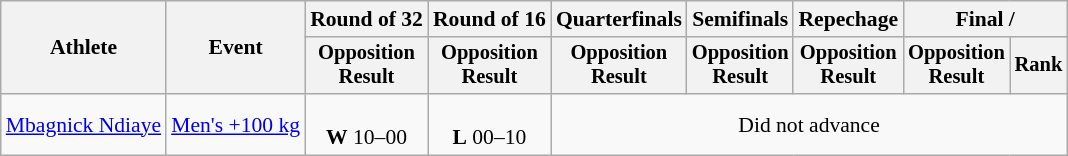<table class="wikitable" style="font-size:90%">
<tr>
<th rowspan="2">Athlete</th>
<th rowspan="2">Event</th>
<th>Round of 32</th>
<th>Round of 16</th>
<th>Quarterfinals</th>
<th>Semifinals</th>
<th>Repechage</th>
<th colspan=2>Final / </th>
</tr>
<tr style="font-size:95%">
<th>Opposition<br>Result</th>
<th>Opposition<br>Result</th>
<th>Opposition<br>Result</th>
<th>Opposition<br>Result</th>
<th>Opposition<br>Result</th>
<th>Opposition<br>Result</th>
<th>Rank</th>
</tr>
<tr align=center>
<td align=left><a href='#'>Mbagnick Ndiaye</a></td>
<td align=left><a href='#'>Men's +100 kg</a></td>
<td><br><strong>W</strong> 10–00</td>
<td><br><strong>L</strong> 00–10</td>
<td colspan=5>Did not advance</td>
</tr>
</table>
